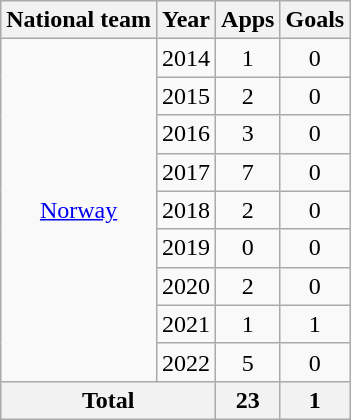<table class="wikitable" style="text-align:center">
<tr>
<th>National team</th>
<th>Year</th>
<th>Apps</th>
<th>Goals</th>
</tr>
<tr>
<td rowspan=9><a href='#'>Norway</a></td>
<td>2014</td>
<td>1</td>
<td>0</td>
</tr>
<tr>
<td>2015</td>
<td>2</td>
<td>0</td>
</tr>
<tr>
<td>2016</td>
<td>3</td>
<td>0</td>
</tr>
<tr>
<td>2017</td>
<td>7</td>
<td>0</td>
</tr>
<tr>
<td>2018</td>
<td>2</td>
<td>0</td>
</tr>
<tr>
<td>2019</td>
<td>0</td>
<td>0</td>
</tr>
<tr>
<td>2020</td>
<td>2</td>
<td>0</td>
</tr>
<tr>
<td>2021</td>
<td>1</td>
<td>1</td>
</tr>
<tr>
<td>2022</td>
<td>5</td>
<td>0</td>
</tr>
<tr>
<th colspan=2>Total</th>
<th>23</th>
<th>1</th>
</tr>
</table>
